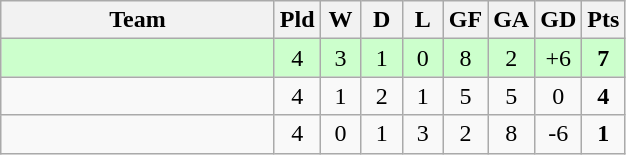<table class="wikitable" style="text-align:center;">
<tr>
<th width=175>Team</th>
<th style="width:20px;" abbr="Played">Pld</th>
<th style="width:20px;" abbr="Won">W</th>
<th style="width:20px;" abbr="Drawn">D</th>
<th style="width:20px;" abbr="Lost">L</th>
<th style="width:20px;" abbr="Goals for">GF</th>
<th style="width:20px;" abbr="Goals against">GA</th>
<th style="width:20px;" abbr="Goal difference">GD</th>
<th style="width:20px;" abbr="Points">Pts</th>
</tr>
<tr bgcolor="#ccffcc">
<td align=left></td>
<td>4</td>
<td>3</td>
<td>1</td>
<td>0</td>
<td>8</td>
<td>2</td>
<td>+6</td>
<td><strong>7</strong></td>
</tr>
<tr>
<td align=left></td>
<td>4</td>
<td>1</td>
<td>2</td>
<td>1</td>
<td>5</td>
<td>5</td>
<td>0</td>
<td><strong>4</strong></td>
</tr>
<tr>
<td align=left></td>
<td>4</td>
<td>0</td>
<td>1</td>
<td>3</td>
<td>2</td>
<td>8</td>
<td>-6</td>
<td><strong>1</strong></td>
</tr>
</table>
